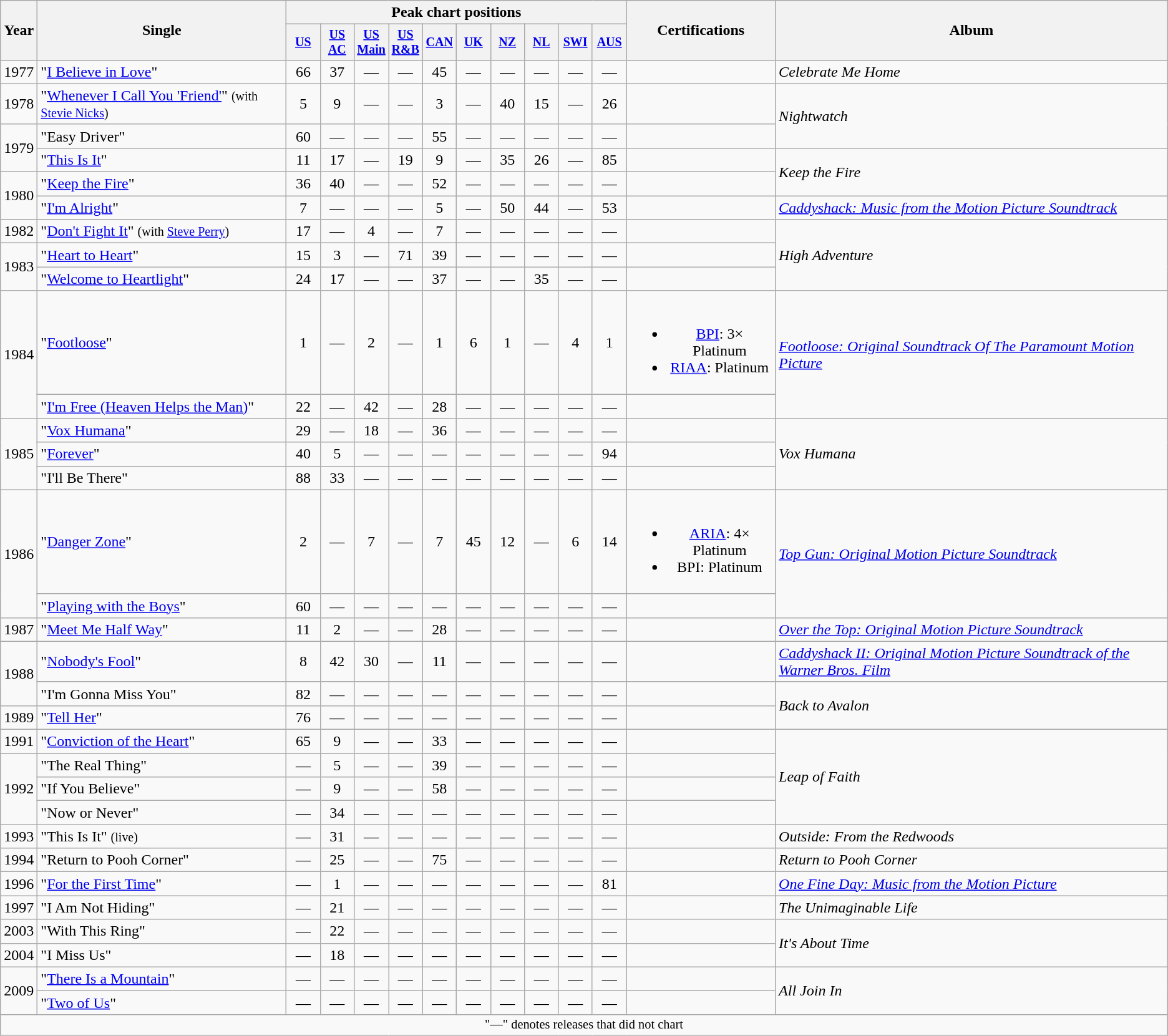<table class="wikitable" style="text-align:center;">
<tr>
<th rowspan="2">Year</th>
<th rowspan="2">Single</th>
<th colspan="10">Peak chart positions</th>
<th rowspan="2">Certifications</th>
<th rowspan="2">Album</th>
</tr>
<tr style="font-size:smaller;">
<th width="30"><a href='#'>US</a><br></th>
<th width="30"><a href='#'>US AC</a><br></th>
<th width="30"><a href='#'>US Main</a><br></th>
<th width="30"><a href='#'>US R&B</a><br></th>
<th width="30"><a href='#'>CAN</a><br></th>
<th width="30"><a href='#'>UK</a><br></th>
<th width="30"><a href='#'>NZ</a><br></th>
<th width="30"><a href='#'>NL</a><br></th>
<th width="30"><a href='#'>SWI</a><br></th>
<th width="30"><a href='#'>AUS</a><br></th>
</tr>
<tr>
<td>1977</td>
<td align="left">"<a href='#'>I Believe in Love</a>"</td>
<td>66</td>
<td>37</td>
<td>—</td>
<td>—</td>
<td>45</td>
<td>—</td>
<td>—</td>
<td>—</td>
<td>—</td>
<td>—</td>
<td></td>
<td align="left"><em>Celebrate Me Home</em></td>
</tr>
<tr>
<td>1978</td>
<td align="left">"<a href='#'>Whenever I Call You 'Friend'</a>" <small>(with <a href='#'>Stevie Nicks</a>)</small></td>
<td>5</td>
<td>9</td>
<td>—</td>
<td>—</td>
<td>3</td>
<td>—</td>
<td>40</td>
<td>15</td>
<td>—</td>
<td>26</td>
<td></td>
<td align="left" rowspan="2"><em>Nightwatch</em></td>
</tr>
<tr>
<td rowspan="2">1979</td>
<td align="left">"Easy Driver"</td>
<td>60</td>
<td>—</td>
<td>—</td>
<td>—</td>
<td>55</td>
<td>—</td>
<td>—</td>
<td>—</td>
<td>—</td>
<td>—</td>
<td></td>
</tr>
<tr>
<td align="left">"<a href='#'>This Is It</a>"</td>
<td>11</td>
<td>17</td>
<td>—</td>
<td>19</td>
<td>9</td>
<td>—</td>
<td>35</td>
<td>26</td>
<td>—</td>
<td>85</td>
<td></td>
<td align="left" rowspan="2"><em>Keep the Fire</em></td>
</tr>
<tr>
<td rowspan="2">1980</td>
<td align="left">"<a href='#'>Keep the Fire</a>"</td>
<td>36</td>
<td>40</td>
<td>—</td>
<td>—</td>
<td>52</td>
<td>—</td>
<td>—</td>
<td>—</td>
<td>—</td>
<td>—</td>
<td></td>
</tr>
<tr>
<td align="left">"<a href='#'>I'm Alright</a>"</td>
<td>7</td>
<td>—</td>
<td>—</td>
<td>—</td>
<td>5</td>
<td>—</td>
<td>50</td>
<td>44</td>
<td>—</td>
<td>53</td>
<td></td>
<td align="left"><em><a href='#'>Caddyshack: Music from the Motion Picture Soundtrack</a></em></td>
</tr>
<tr>
<td>1982</td>
<td align="left">"<a href='#'>Don't Fight It</a>" <small>(with <a href='#'>Steve Perry</a>)</small></td>
<td>17</td>
<td>—</td>
<td>4</td>
<td>—</td>
<td>7</td>
<td>—</td>
<td>—</td>
<td>—</td>
<td>—</td>
<td>—</td>
<td></td>
<td align="left" rowspan="3"><em>High Adventure</em></td>
</tr>
<tr>
<td rowspan="2">1983</td>
<td align="left">"<a href='#'>Heart to Heart</a>"</td>
<td>15</td>
<td>3</td>
<td>—</td>
<td>71</td>
<td>39</td>
<td>—</td>
<td>—</td>
<td>—</td>
<td>—</td>
<td>—</td>
<td></td>
</tr>
<tr>
<td align="left">"<a href='#'>Welcome to Heartlight</a>"</td>
<td>24</td>
<td>17</td>
<td>—</td>
<td>—</td>
<td>37</td>
<td>—</td>
<td>—</td>
<td>35</td>
<td>—</td>
<td>—</td>
<td></td>
</tr>
<tr>
<td rowspan="2">1984</td>
<td align="left">"<a href='#'>Footloose</a>"</td>
<td>1</td>
<td>—</td>
<td>2</td>
<td>—</td>
<td>1</td>
<td>6</td>
<td>1</td>
<td>—</td>
<td>4</td>
<td>1</td>
<td><br><ul><li><a href='#'>BPI</a>: 3× Platinum</li><li><a href='#'>RIAA</a>: Platinum</li></ul></td>
<td align="left" rowspan="2"><em><a href='#'>Footloose: Original Soundtrack Of The Paramount Motion Picture</a></em></td>
</tr>
<tr>
<td align="left">"<a href='#'>I'm Free (Heaven Helps the Man)</a>"</td>
<td>22</td>
<td>—</td>
<td>42</td>
<td>—</td>
<td>28</td>
<td>—</td>
<td>—</td>
<td>—</td>
<td>—</td>
<td>—</td>
<td></td>
</tr>
<tr>
<td rowspan="3">1985</td>
<td align="left">"<a href='#'>Vox Humana</a>"</td>
<td>29</td>
<td>—</td>
<td>18</td>
<td>—</td>
<td>36</td>
<td>—</td>
<td>—</td>
<td>—</td>
<td>—</td>
<td>—</td>
<td></td>
<td align="left" rowspan="3"><em>Vox Humana</em></td>
</tr>
<tr>
<td align="left">"<a href='#'>Forever</a>"</td>
<td>40</td>
<td>5</td>
<td>—</td>
<td>—</td>
<td>—</td>
<td>—</td>
<td>—</td>
<td>—</td>
<td>—</td>
<td>94</td>
<td></td>
</tr>
<tr>
<td align="left">"I'll Be There"</td>
<td>88</td>
<td>33</td>
<td>—</td>
<td>—</td>
<td>—</td>
<td>—</td>
<td>—</td>
<td>—</td>
<td>—</td>
<td>—</td>
<td></td>
</tr>
<tr>
<td rowspan="2">1986</td>
<td align="left">"<a href='#'>Danger Zone</a>"</td>
<td>2</td>
<td>—</td>
<td>7</td>
<td>—</td>
<td>7</td>
<td>45</td>
<td>12</td>
<td>—</td>
<td>6</td>
<td>14</td>
<td><br><ul><li><a href='#'>ARIA</a>: 4× Platinum</li><li>BPI: Platinum</li></ul></td>
<td align="left" rowspan="2"><em><a href='#'>Top Gun: Original Motion Picture Soundtrack</a></em></td>
</tr>
<tr>
<td align="left">"<a href='#'>Playing with the Boys</a>"</td>
<td>60</td>
<td>—</td>
<td>—</td>
<td>—</td>
<td>—</td>
<td>—</td>
<td>—</td>
<td>—</td>
<td>—</td>
<td>—</td>
<td></td>
</tr>
<tr>
<td>1987</td>
<td align="left">"<a href='#'>Meet Me Half Way</a>"</td>
<td>11</td>
<td>2</td>
<td>—</td>
<td>—</td>
<td>28</td>
<td>—</td>
<td>—</td>
<td>—</td>
<td>—</td>
<td>—</td>
<td></td>
<td align="left"><em><a href='#'>Over the Top: Original Motion Picture Soundtrack</a></em></td>
</tr>
<tr>
<td rowspan="2">1988</td>
<td align="left">"<a href='#'>Nobody's Fool</a>"</td>
<td>8</td>
<td>42</td>
<td>30</td>
<td>—</td>
<td>11</td>
<td>—</td>
<td>—</td>
<td>—</td>
<td>—</td>
<td>—</td>
<td></td>
<td align="left"><em><a href='#'>Caddyshack II: Original Motion Picture Soundtrack of the Warner Bros. Film</a></em></td>
</tr>
<tr>
<td align="left">"I'm Gonna Miss You"</td>
<td>82</td>
<td>—</td>
<td>—</td>
<td>—</td>
<td>—</td>
<td>—</td>
<td>—</td>
<td>—</td>
<td>—</td>
<td>—</td>
<td></td>
<td align="left" rowspan="2"><em>Back to Avalon</em></td>
</tr>
<tr>
<td>1989</td>
<td align="left">"<a href='#'>Tell Her</a>"</td>
<td>76</td>
<td>—</td>
<td>—</td>
<td>—</td>
<td>—</td>
<td>—</td>
<td>—</td>
<td>—</td>
<td>—</td>
<td>—</td>
<td></td>
</tr>
<tr>
<td>1991</td>
<td align="left">"<a href='#'>Conviction of the Heart</a>"</td>
<td>65</td>
<td>9</td>
<td>—</td>
<td>—</td>
<td>33</td>
<td>—</td>
<td>—</td>
<td>—</td>
<td>—</td>
<td>—</td>
<td></td>
<td align="left" rowspan="4"><em>Leap of Faith</em></td>
</tr>
<tr>
<td rowspan="3">1992</td>
<td align="left">"The Real Thing"</td>
<td>—</td>
<td>5</td>
<td>—</td>
<td>—</td>
<td>39</td>
<td>—</td>
<td>—</td>
<td>—</td>
<td>—</td>
<td>—</td>
<td></td>
</tr>
<tr>
<td align="left">"If You Believe"</td>
<td>—</td>
<td>9</td>
<td>—</td>
<td>—</td>
<td>58</td>
<td>—</td>
<td>—</td>
<td>—</td>
<td>—</td>
<td>—</td>
<td></td>
</tr>
<tr>
<td align="left">"Now or Never"</td>
<td>—</td>
<td>34</td>
<td>—</td>
<td>—</td>
<td>—</td>
<td>—</td>
<td>—</td>
<td>—</td>
<td>—</td>
<td>—</td>
<td></td>
</tr>
<tr>
<td>1993</td>
<td align="left">"This Is It" <small>(live)</small></td>
<td>—</td>
<td>31</td>
<td>—</td>
<td>—</td>
<td>—</td>
<td>—</td>
<td>—</td>
<td>—</td>
<td>—</td>
<td>—</td>
<td></td>
<td align="left"><em>Outside: From the Redwoods</em></td>
</tr>
<tr>
<td>1994</td>
<td align="left">"Return to Pooh Corner"</td>
<td>—</td>
<td>25</td>
<td>—</td>
<td>—</td>
<td>75</td>
<td>—</td>
<td>—</td>
<td>—</td>
<td>—</td>
<td>—</td>
<td></td>
<td align="left"><em>Return to Pooh Corner</em></td>
</tr>
<tr>
<td>1996</td>
<td align="left">"<a href='#'>For the First Time</a>"</td>
<td>—</td>
<td>1</td>
<td>—</td>
<td>—</td>
<td>—</td>
<td>—</td>
<td>—</td>
<td>—</td>
<td>—</td>
<td>81</td>
<td></td>
<td align="left"><em><a href='#'>One Fine Day: Music from the Motion Picture</a></em></td>
</tr>
<tr>
<td>1997</td>
<td align="left">"I Am Not Hiding"</td>
<td>—</td>
<td>21</td>
<td>—</td>
<td>—</td>
<td>—</td>
<td>—</td>
<td>—</td>
<td>—</td>
<td>—</td>
<td>—</td>
<td></td>
<td align="left"><em>The Unimaginable Life</em></td>
</tr>
<tr>
<td>2003</td>
<td align="left">"With This Ring"</td>
<td>—</td>
<td>22</td>
<td>—</td>
<td>—</td>
<td>—</td>
<td>—</td>
<td>—</td>
<td>—</td>
<td>—</td>
<td>—</td>
<td></td>
<td align="left" rowspan="2"><em>It's About Time</em></td>
</tr>
<tr>
<td>2004</td>
<td align="left">"I Miss Us"</td>
<td>—</td>
<td>18</td>
<td>—</td>
<td>—</td>
<td>—</td>
<td>—</td>
<td>—</td>
<td>—</td>
<td>—</td>
<td>—</td>
<td></td>
</tr>
<tr>
<td rowspan="2">2009</td>
<td align="left">"<a href='#'>There Is a Mountain</a>"</td>
<td>—</td>
<td>—</td>
<td>—</td>
<td>—</td>
<td>—</td>
<td>—</td>
<td>—</td>
<td>—</td>
<td>—</td>
<td>—</td>
<td></td>
<td align="left" rowspan="2"><em>All Join In</em></td>
</tr>
<tr>
<td align="left">"<a href='#'>Two of Us</a>"</td>
<td>—</td>
<td>—</td>
<td>—</td>
<td>—</td>
<td>—</td>
<td>—</td>
<td>—</td>
<td>—</td>
<td>—</td>
<td>—</td>
<td></td>
</tr>
<tr>
<td colspan="20" style="font-size:85%">"—" denotes releases that did not chart</td>
</tr>
</table>
